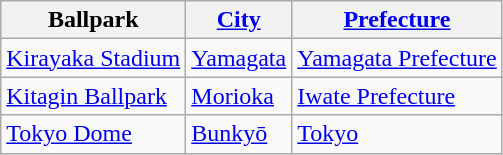<table class="wikitable unsortable plainrowheaders" style="text-align:left">
<tr>
<th scope="col">Ballpark</th>
<th scope="col"><a href='#'>City</a></th>
<th scope="col"><a href='#'>Prefecture</a></th>
</tr>
<tr>
<td><a href='#'>Kirayaka Stadium</a></td>
<td><a href='#'>Yamagata</a></td>
<td><a href='#'>Yamagata Prefecture</a></td>
</tr>
<tr>
<td><a href='#'>Kitagin Ballpark</a></td>
<td><a href='#'>Morioka</a></td>
<td><a href='#'>Iwate Prefecture</a></td>
</tr>
<tr>
<td><a href='#'>Tokyo Dome</a></td>
<td><a href='#'>Bunkyō</a></td>
<td><a href='#'>Tokyo</a></td>
</tr>
</table>
